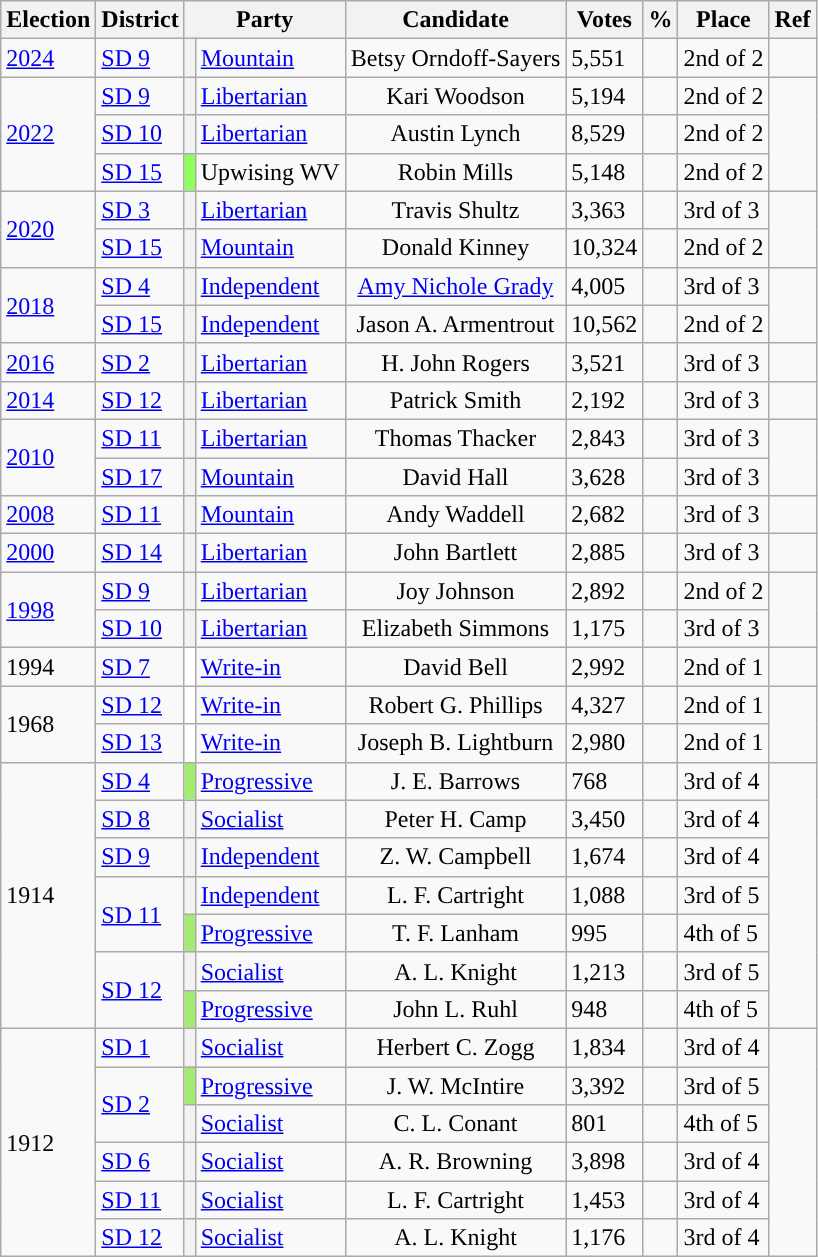<table class="wikitable sortable">
<tr>
<th>Election</th>
<th>District</th>
<th colspan=2>Party</th>
<th>Candidate</th>
<th>Votes</th>
<th>%</th>
<th>Place</th>
<th>Ref</th>
</tr>
<tr>
<td><a href='#'>2024</a></td>
<td><a href='#'>SD 9</a></td>
<th style="background-color:"></th>
<td><a href='#'>Mountain</a></td>
<td align="center">Betsy Orndoff-Sayers</td>
<td>5,551</td>
<td></td>
<td>2nd of 2</td>
<td></td>
</tr>
<tr>
<td rowspan=3><a href='#'>2022</a></td>
<td><a href='#'>SD 9</a></td>
<th style="background-color:"></th>
<td><a href='#'>Libertarian</a></td>
<td align="center">Kari Woodson</td>
<td>5,194</td>
<td></td>
<td>2nd of 2</td>
<td rowspan=3></td>
</tr>
<tr>
<td><a href='#'>SD 10</a></td>
<th style="background-color:"></th>
<td><a href='#'>Libertarian</a></td>
<td align="center">Austin Lynch</td>
<td>8,529</td>
<td></td>
<td>2nd of 2</td>
</tr>
<tr>
<td><a href='#'>SD 15</a></td>
<th style="background-color:#91ff59"></th>
<td>Upwising WV</td>
<td align="center">Robin Mills</td>
<td>5,148</td>
<td></td>
<td>2nd of 2</td>
</tr>
<tr>
<td rowspan=2><a href='#'>2020</a></td>
<td><a href='#'>SD 3</a></td>
<th style="background-color:"></th>
<td><a href='#'>Libertarian</a></td>
<td align="center">Travis Shultz</td>
<td>3,363</td>
<td></td>
<td>3rd of 3</td>
<td rowspan=2></td>
</tr>
<tr>
<td><a href='#'>SD 15</a></td>
<th style="background-color:"></th>
<td><a href='#'>Mountain</a></td>
<td align="center">Donald Kinney</td>
<td>10,324</td>
<td></td>
<td>2nd of 2</td>
</tr>
<tr>
<td rowspan=2><a href='#'>2018</a></td>
<td><a href='#'>SD 4</a></td>
<th style="background-color:"></th>
<td><a href='#'>Independent</a></td>
<td align="center"><a href='#'>Amy Nichole Grady</a></td>
<td>4,005</td>
<td></td>
<td>3rd of 3</td>
<td rowspan=2></td>
</tr>
<tr>
<td><a href='#'>SD 15</a></td>
<th style="background-color:"></th>
<td><a href='#'>Independent</a></td>
<td align="center">Jason A. Armentrout</td>
<td>10,562</td>
<td></td>
<td>2nd of 2</td>
</tr>
<tr>
<td><a href='#'>2016</a></td>
<td><a href='#'>SD 2</a></td>
<th style="background-color:"></th>
<td><a href='#'>Libertarian</a></td>
<td align="center">H. John Rogers</td>
<td>3,521</td>
<td></td>
<td>3rd of 3</td>
<td></td>
</tr>
<tr>
<td><a href='#'>2014</a></td>
<td><a href='#'>SD 12</a></td>
<th style="background-color:"></th>
<td><a href='#'>Libertarian</a></td>
<td align="center">Patrick Smith</td>
<td>2,192</td>
<td></td>
<td>3rd of 3</td>
<td></td>
</tr>
<tr>
<td rowspan=2><a href='#'>2010</a></td>
<td><a href='#'>SD 11</a></td>
<th style="background-color:"></th>
<td><a href='#'>Libertarian</a></td>
<td align="center">Thomas Thacker</td>
<td>2,843</td>
<td></td>
<td>3rd of 3</td>
<td rowspan=2></td>
</tr>
<tr>
<td><a href='#'>SD 17</a></td>
<th style="background-color:"></th>
<td><a href='#'>Mountain</a></td>
<td align="center">David Hall</td>
<td>3,628</td>
<td></td>
<td>3rd of 3</td>
</tr>
<tr>
<td><a href='#'>2008</a></td>
<td><a href='#'>SD 11</a></td>
<th style="background-color:"></th>
<td><a href='#'>Mountain</a></td>
<td align="center">Andy Waddell</td>
<td>2,682</td>
<td></td>
<td>3rd of 3</td>
<td rowspan=1></td>
</tr>
<tr>
<td><a href='#'>2000</a></td>
<td><a href='#'>SD 14</a></td>
<th style="background-color:"></th>
<td><a href='#'>Libertarian</a></td>
<td align="center">John Bartlett</td>
<td>2,885</td>
<td></td>
<td>3rd of 3</td>
<td></td>
</tr>
<tr>
<td rowspan=2><a href='#'>1998</a></td>
<td><a href='#'>SD 9</a></td>
<th style="background-color:"></th>
<td><a href='#'>Libertarian</a></td>
<td align="center">Joy Johnson</td>
<td>2,892</td>
<td></td>
<td>2nd of 2</td>
<td rowspan=2></td>
</tr>
<tr>
<td><a href='#'>SD 10</a></td>
<th style="background-color:"></th>
<td><a href='#'>Libertarian</a></td>
<td align="center">Elizabeth Simmons</td>
<td>1,175</td>
<td></td>
<td>3rd of 3</td>
</tr>
<tr>
<td>1994</td>
<td><a href='#'>SD 7</a></td>
<th style="background-color:#FFFFFF"></th>
<td><a href='#'>Write-in</a></td>
<td align="center">David Bell</td>
<td>2,992</td>
<td></td>
<td>2nd of 1</td>
<td></td>
</tr>
<tr>
<td rowspan=2>1968</td>
<td><a href='#'>SD 12</a></td>
<th style="background-color:#FFFFFF"></th>
<td><a href='#'>Write-in</a></td>
<td align="center">Robert G. Phillips</td>
<td>4,327</td>
<td></td>
<td>2nd of 1</td>
<td rowspan=2></td>
</tr>
<tr>
<td><a href='#'>SD 13</a></td>
<th style="background-color:#FFFFFF"></th>
<td><a href='#'>Write-in</a></td>
<td align="center">Joseph B. Lightburn</td>
<td>2,980</td>
<td></td>
<td>2nd of 1</td>
</tr>
<tr>
<td rowspan=7>1914</td>
<td><a href='#'>SD 4</a></td>
<th style="background-color:#a2ed70"></th>
<td><a href='#'>Progressive</a></td>
<td align="center">J. E. Barrows</td>
<td>768</td>
<td></td>
<td>3rd of 4</td>
<td rowspan=7></td>
</tr>
<tr>
<td><a href='#'>SD 8</a></td>
<th style="background-color:"></th>
<td><a href='#'>Socialist</a></td>
<td align="center">Peter H. Camp</td>
<td>3,450</td>
<td></td>
<td>3rd of 4</td>
</tr>
<tr>
<td><a href='#'>SD 9</a></td>
<th style="background-color:"></th>
<td><a href='#'>Independent</a></td>
<td align="center">Z. W. Campbell</td>
<td>1,674</td>
<td></td>
<td>3rd of 4</td>
</tr>
<tr>
<td rowspan=2><a href='#'>SD 11</a></td>
<th style="background-color:"></th>
<td><a href='#'>Independent</a></td>
<td align="center">L. F. Cartright</td>
<td>1,088</td>
<td></td>
<td>3rd of 5</td>
</tr>
<tr>
<th style="background-color:#a2ed70"></th>
<td><a href='#'>Progressive</a></td>
<td align="center">T. F. Lanham</td>
<td>995</td>
<td></td>
<td>4th of 5</td>
</tr>
<tr>
<td rowspan=2><a href='#'>SD 12</a></td>
<th style="background-color:"></th>
<td><a href='#'>Socialist</a></td>
<td align="center">A. L. Knight</td>
<td>1,213</td>
<td></td>
<td>3rd of 5</td>
</tr>
<tr>
<th style="background-color:#a2ed70"></th>
<td><a href='#'>Progressive</a></td>
<td align="center">John L. Ruhl</td>
<td>948</td>
<td></td>
<td>4th of 5</td>
</tr>
<tr>
<td rowspan=6>1912</td>
<td><a href='#'>SD 1</a></td>
<th style="background-color:"></th>
<td><a href='#'>Socialist</a></td>
<td align="center">Herbert C. Zogg</td>
<td>1,834</td>
<td></td>
<td>3rd of 4</td>
<td rowspan=6></td>
</tr>
<tr>
<td rowspan=2><a href='#'>SD 2</a></td>
<th style="background-color:#a2ed70"></th>
<td><a href='#'>Progressive</a></td>
<td align="center">J. W. McIntire</td>
<td>3,392</td>
<td></td>
<td>3rd of 5</td>
</tr>
<tr>
<th style="background-color:"></th>
<td><a href='#'>Socialist</a></td>
<td align="center">C. L. Conant</td>
<td>801</td>
<td></td>
<td>4th of 5</td>
</tr>
<tr>
<td><a href='#'>SD 6</a></td>
<th style="background-color:"></th>
<td><a href='#'>Socialist</a></td>
<td align="center">A. R. Browning</td>
<td>3,898</td>
<td></td>
<td>3rd of 4</td>
</tr>
<tr>
<td><a href='#'>SD 11</a></td>
<th style="background-color:"></th>
<td><a href='#'>Socialist</a></td>
<td align="center">L. F. Cartright</td>
<td>1,453</td>
<td></td>
<td>3rd of 4</td>
</tr>
<tr>
<td><a href='#'>SD 12</a></td>
<th style="background-color:"></th>
<td><a href='#'>Socialist</a></td>
<td align="center">A. L. Knight</td>
<td>1,176</td>
<td></td>
<td>3rd of 4</td>
</tr>
</table>
